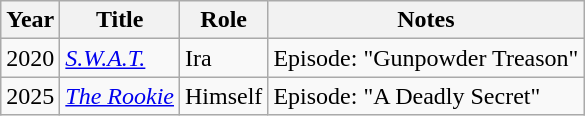<table class="wikitable">
<tr>
<th>Year</th>
<th>Title</th>
<th>Role</th>
<th>Notes</th>
</tr>
<tr>
<td>2020</td>
<td><em><a href='#'>S.W.A.T.</a></em></td>
<td>Ira</td>
<td>Episode: "Gunpowder Treason"</td>
</tr>
<tr>
<td>2025</td>
<td><em><a href='#'>The Rookie</a></em></td>
<td>Himself</td>
<td>Episode: "A Deadly Secret"</td>
</tr>
</table>
